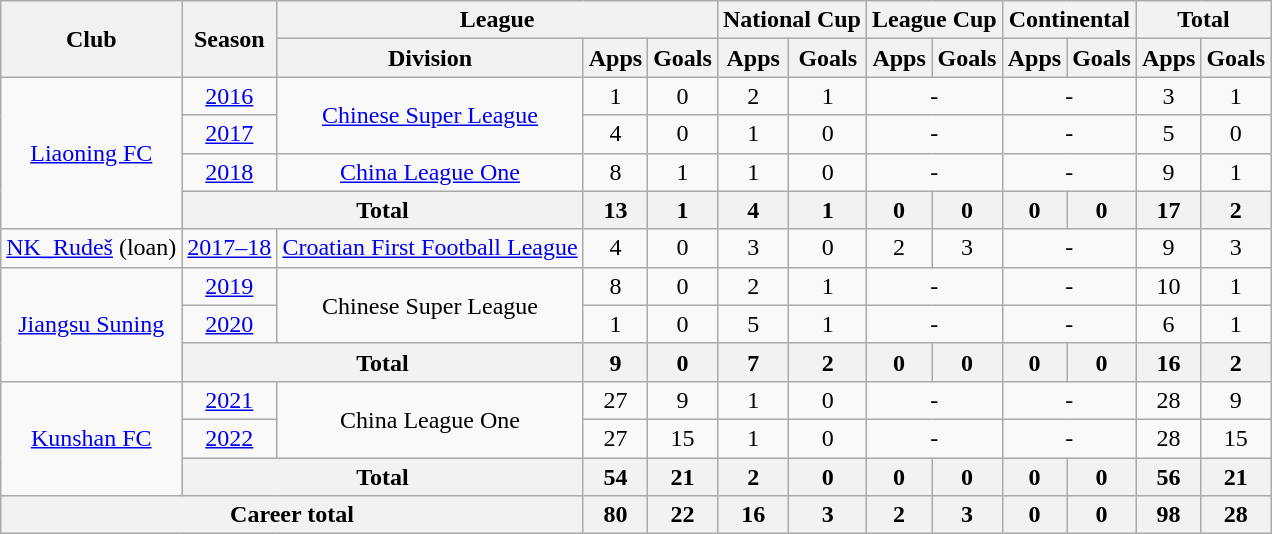<table class="wikitable" style="text-align: center">
<tr>
<th rowspan="2">Club</th>
<th rowspan="2">Season</th>
<th colspan="3">League</th>
<th colspan="2">National Cup</th>
<th colspan="2">League Cup</th>
<th colspan="2">Continental</th>
<th colspan="2">Total</th>
</tr>
<tr>
<th>Division</th>
<th>Apps</th>
<th>Goals</th>
<th>Apps</th>
<th>Goals</th>
<th>Apps</th>
<th>Goals</th>
<th>Apps</th>
<th>Goals</th>
<th>Apps</th>
<th>Goals</th>
</tr>
<tr>
<td rowspan=4><a href='#'>Liaoning FC</a></td>
<td><a href='#'>2016</a></td>
<td rowspan="2"><a href='#'>Chinese Super League</a></td>
<td>1</td>
<td>0</td>
<td>2</td>
<td>1</td>
<td colspan="2">-</td>
<td colspan="2">-</td>
<td>3</td>
<td>1</td>
</tr>
<tr>
<td><a href='#'>2017</a></td>
<td>4</td>
<td>0</td>
<td>1</td>
<td>0</td>
<td colspan="2">-</td>
<td colspan="2">-</td>
<td>5</td>
<td>0</td>
</tr>
<tr>
<td><a href='#'>2018</a></td>
<td><a href='#'>China League One</a></td>
<td>8</td>
<td>1</td>
<td>1</td>
<td>0</td>
<td colspan="2">-</td>
<td colspan="2">-</td>
<td>9</td>
<td>1</td>
</tr>
<tr>
<th colspan="2"><strong>Total</strong></th>
<th>13</th>
<th>1</th>
<th>4</th>
<th>1</th>
<th>0</th>
<th>0</th>
<th>0</th>
<th>0</th>
<th>17</th>
<th>2</th>
</tr>
<tr>
<td><a href='#'>NK_Rudeš</a> (loan)</td>
<td><a href='#'>2017–18</a></td>
<td><a href='#'>Croatian First Football League</a></td>
<td>4</td>
<td>0</td>
<td>3</td>
<td>0</td>
<td>2</td>
<td>3</td>
<td colspan="2">-</td>
<td>9</td>
<td>3</td>
</tr>
<tr>
<td rowspan=3><a href='#'>Jiangsu Suning</a></td>
<td><a href='#'>2019</a></td>
<td rowspan=2>Chinese Super League</td>
<td>8</td>
<td>0</td>
<td>2</td>
<td>1</td>
<td colspan="2">-</td>
<td colspan="2">-</td>
<td>10</td>
<td>1</td>
</tr>
<tr>
<td><a href='#'>2020</a></td>
<td>1</td>
<td>0</td>
<td>5</td>
<td>1</td>
<td colspan="2">-</td>
<td colspan="2">-</td>
<td>6</td>
<td>1</td>
</tr>
<tr>
<th colspan="2"><strong>Total</strong></th>
<th>9</th>
<th>0</th>
<th>7</th>
<th>2</th>
<th>0</th>
<th>0</th>
<th>0</th>
<th>0</th>
<th>16</th>
<th>2</th>
</tr>
<tr>
<td rowspan=3><a href='#'>Kunshan FC</a></td>
<td><a href='#'>2021</a></td>
<td rowspan=2>China League One</td>
<td>27</td>
<td>9</td>
<td>1</td>
<td>0</td>
<td colspan="2">-</td>
<td colspan="2">-</td>
<td>28</td>
<td>9</td>
</tr>
<tr>
<td><a href='#'>2022</a></td>
<td>27</td>
<td>15</td>
<td>1</td>
<td>0</td>
<td colspan="2">-</td>
<td colspan="2">-</td>
<td>28</td>
<td>15</td>
</tr>
<tr>
<th colspan="2"><strong>Total</strong></th>
<th>54</th>
<th>21</th>
<th>2</th>
<th>0</th>
<th>0</th>
<th>0</th>
<th>0</th>
<th>0</th>
<th>56</th>
<th>21</th>
</tr>
<tr>
<th colspan=3>Career total</th>
<th>80</th>
<th>22</th>
<th>16</th>
<th>3</th>
<th>2</th>
<th>3</th>
<th>0</th>
<th>0</th>
<th>98</th>
<th>28</th>
</tr>
</table>
